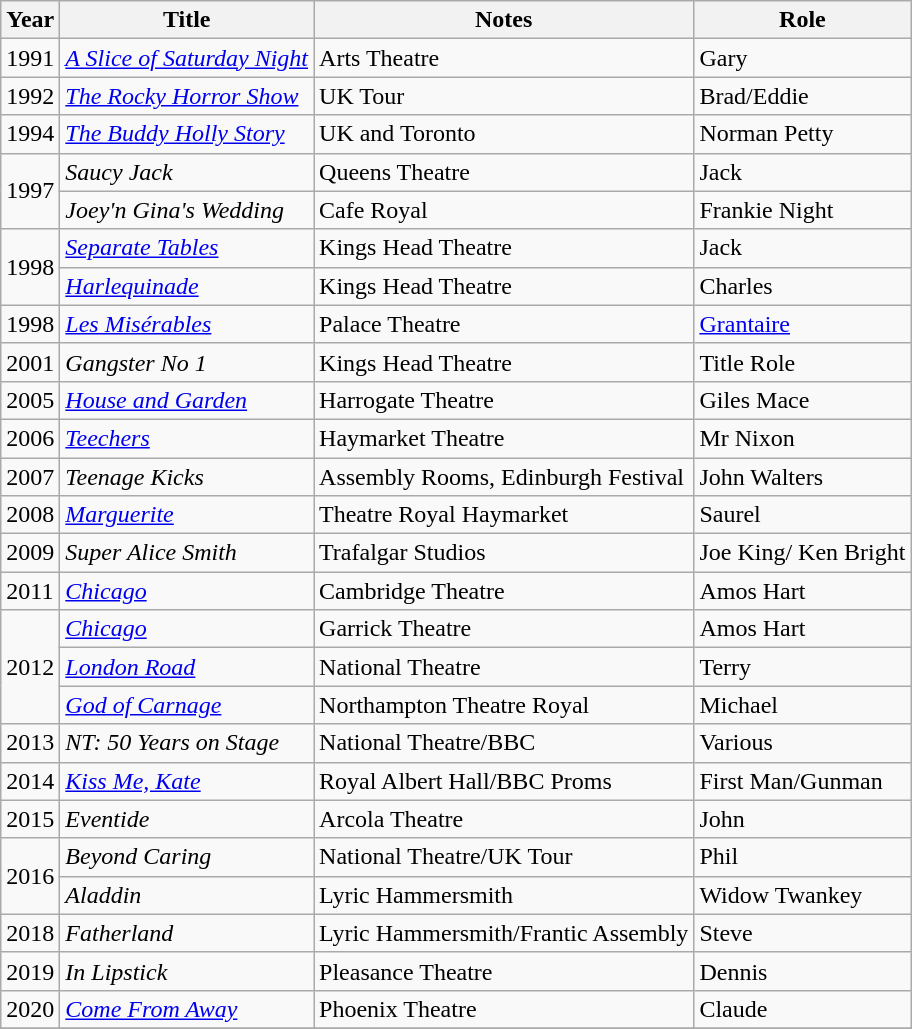<table class="wikitable sortable">
<tr>
<th>Year</th>
<th>Title</th>
<th>Notes</th>
<th>Role</th>
</tr>
<tr>
<td>1991</td>
<td><em><a href='#'>A Slice of Saturday Night</a></em></td>
<td>Arts Theatre</td>
<td>Gary</td>
</tr>
<tr>
<td>1992</td>
<td><em><a href='#'>The Rocky Horror Show</a></em></td>
<td>UK Tour</td>
<td>Brad/Eddie</td>
</tr>
<tr>
<td>1994</td>
<td><em><a href='#'>The Buddy Holly Story</a></em></td>
<td>UK and Toronto</td>
<td>Norman Petty</td>
</tr>
<tr>
<td rowspan=2>1997</td>
<td><em>Saucy Jack</em></td>
<td>Queens Theatre</td>
<td>Jack</td>
</tr>
<tr>
<td><em>Joey'n Gina's Wedding</em></td>
<td>Cafe Royal</td>
<td>Frankie Night</td>
</tr>
<tr>
<td rowspan=2>1998</td>
<td><em><a href='#'>Separate Tables</a></em></td>
<td>Kings Head Theatre</td>
<td>Jack</td>
</tr>
<tr>
<td><em><a href='#'>Harlequinade</a></em></td>
<td>Kings Head Theatre</td>
<td>Charles</td>
</tr>
<tr>
<td>1998</td>
<td><em><a href='#'>Les Misérables</a></em></td>
<td>Palace Theatre</td>
<td><a href='#'>Grantaire</a></td>
</tr>
<tr>
<td>2001</td>
<td><em>Gangster No 1</em></td>
<td>Kings Head Theatre</td>
<td>Title Role</td>
</tr>
<tr>
<td>2005</td>
<td><em><a href='#'>House and Garden</a></em></td>
<td>Harrogate Theatre</td>
<td>Giles Mace</td>
</tr>
<tr>
<td>2006</td>
<td><em><a href='#'>Teechers</a></em></td>
<td>Haymarket Theatre</td>
<td>Mr Nixon</td>
</tr>
<tr>
<td>2007</td>
<td><em>Teenage Kicks</em></td>
<td>Assembly Rooms, Edinburgh Festival</td>
<td>John Walters</td>
</tr>
<tr>
<td>2008</td>
<td><em><a href='#'>Marguerite</a></em></td>
<td>Theatre Royal Haymarket</td>
<td>Saurel</td>
</tr>
<tr>
<td>2009</td>
<td><em>Super Alice Smith</em></td>
<td>Trafalgar Studios</td>
<td>Joe King/ Ken Bright</td>
</tr>
<tr>
<td>2011</td>
<td><em><a href='#'>Chicago</a></em></td>
<td>Cambridge Theatre</td>
<td>Amos Hart</td>
</tr>
<tr>
<td rowspan=3>2012</td>
<td><em><a href='#'>Chicago</a></em></td>
<td>Garrick Theatre</td>
<td>Amos Hart</td>
</tr>
<tr>
<td><em><a href='#'>London Road</a></em></td>
<td>National Theatre</td>
<td>Terry</td>
</tr>
<tr>
<td><em><a href='#'>God of Carnage</a></em></td>
<td>Northampton Theatre Royal</td>
<td>Michael</td>
</tr>
<tr>
<td>2013</td>
<td><em>NT: 50 Years on Stage</em></td>
<td>National Theatre/BBC</td>
<td>Various</td>
</tr>
<tr>
<td>2014</td>
<td><em><a href='#'>Kiss Me, Kate</a></em></td>
<td>Royal Albert Hall/BBC Proms</td>
<td>First Man/Gunman</td>
</tr>
<tr>
<td>2015</td>
<td><em>Eventide</em></td>
<td>Arcola Theatre</td>
<td>John</td>
</tr>
<tr>
<td rowspan=2>2016</td>
<td><em>Beyond Caring</em></td>
<td>National Theatre/UK Tour</td>
<td>Phil</td>
</tr>
<tr>
<td><em>Aladdin</em></td>
<td>Lyric Hammersmith</td>
<td>Widow Twankey</td>
</tr>
<tr>
<td>2018</td>
<td><em>Fatherland</em></td>
<td>Lyric Hammersmith/Frantic Assembly</td>
<td>Steve</td>
</tr>
<tr>
<td>2019</td>
<td><em>In Lipstick</em></td>
<td>Pleasance Theatre</td>
<td>Dennis</td>
</tr>
<tr>
<td>2020</td>
<td><em><a href='#'>Come From Away</a></em></td>
<td>Phoenix Theatre</td>
<td>Claude</td>
</tr>
<tr>
</tr>
</table>
